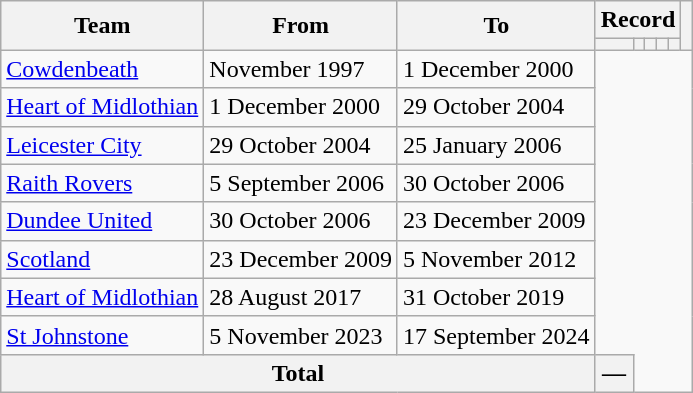<table class=wikitable style="text-align: left">
<tr>
<th rowspan=2>Team</th>
<th rowspan=2>From</th>
<th rowspan=2>To</th>
<th colspan=5>Record</th>
<th rowspan=2></th>
</tr>
<tr>
<th></th>
<th></th>
<th></th>
<th></th>
<th></th>
</tr>
<tr>
<td align=left><a href='#'>Cowdenbeath</a></td>
<td>November 1997</td>
<td>1 December 2000<br></td>
</tr>
<tr>
<td align=left><a href='#'>Heart of Midlothian</a></td>
<td>1 December 2000</td>
<td>29 October 2004<br></td>
</tr>
<tr>
<td align=left><a href='#'>Leicester City</a></td>
<td>29 October 2004</td>
<td>25 January 2006<br></td>
</tr>
<tr>
<td align=left><a href='#'>Raith Rovers</a></td>
<td>5 September 2006</td>
<td>30 October 2006<br></td>
</tr>
<tr>
<td align=left><a href='#'>Dundee United</a></td>
<td>30 October 2006</td>
<td>23 December 2009<br></td>
</tr>
<tr>
<td align=left><a href='#'>Scotland</a></td>
<td>23 December 2009</td>
<td>5 November 2012<br></td>
</tr>
<tr>
<td align=left><a href='#'>Heart of Midlothian</a></td>
<td>28 August 2017</td>
<td>31 October 2019<br></td>
</tr>
<tr>
<td align=left><a href='#'>St Johnstone</a></td>
<td>5 November 2023</td>
<td>17 September 2024<br></td>
</tr>
<tr>
<th colspan=3>Total<br></th>
<th>—</th>
</tr>
</table>
